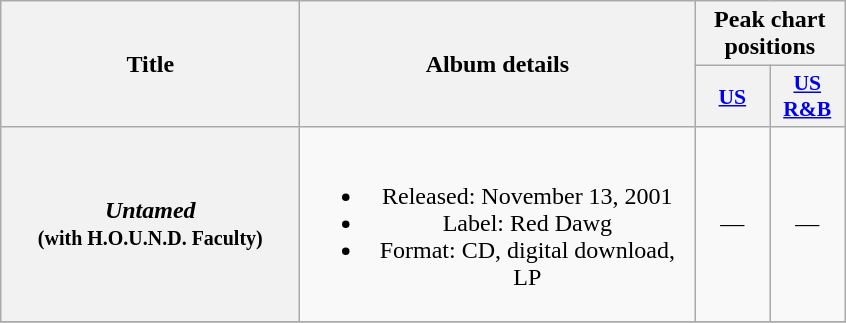<table class="wikitable plainrowheaders" style="text-align:center;">
<tr>
<th scope="col" rowspan="2" style="width:12em;">Title</th>
<th scope="col" rowspan="2" style="width:16em;">Album details</th>
<th scope="col" colspan="2">Peak chart positions</th>
</tr>
<tr>
<th scope="col" style="width:3em;font-size:90%;"><a href='#'>US</a></th>
<th scope="col" style="width:3em;font-size:90%;"><a href='#'>US R&B</a></th>
</tr>
<tr>
<th scope="row"><em>Untamed</em><br><small>(with H.O.U.N.D. Faculty)</small></th>
<td><br><ul><li>Released: November 13, 2001</li><li>Label: Red Dawg</li><li>Format: CD, digital download, LP</li></ul></td>
<td>—</td>
<td>—</td>
</tr>
<tr>
</tr>
</table>
